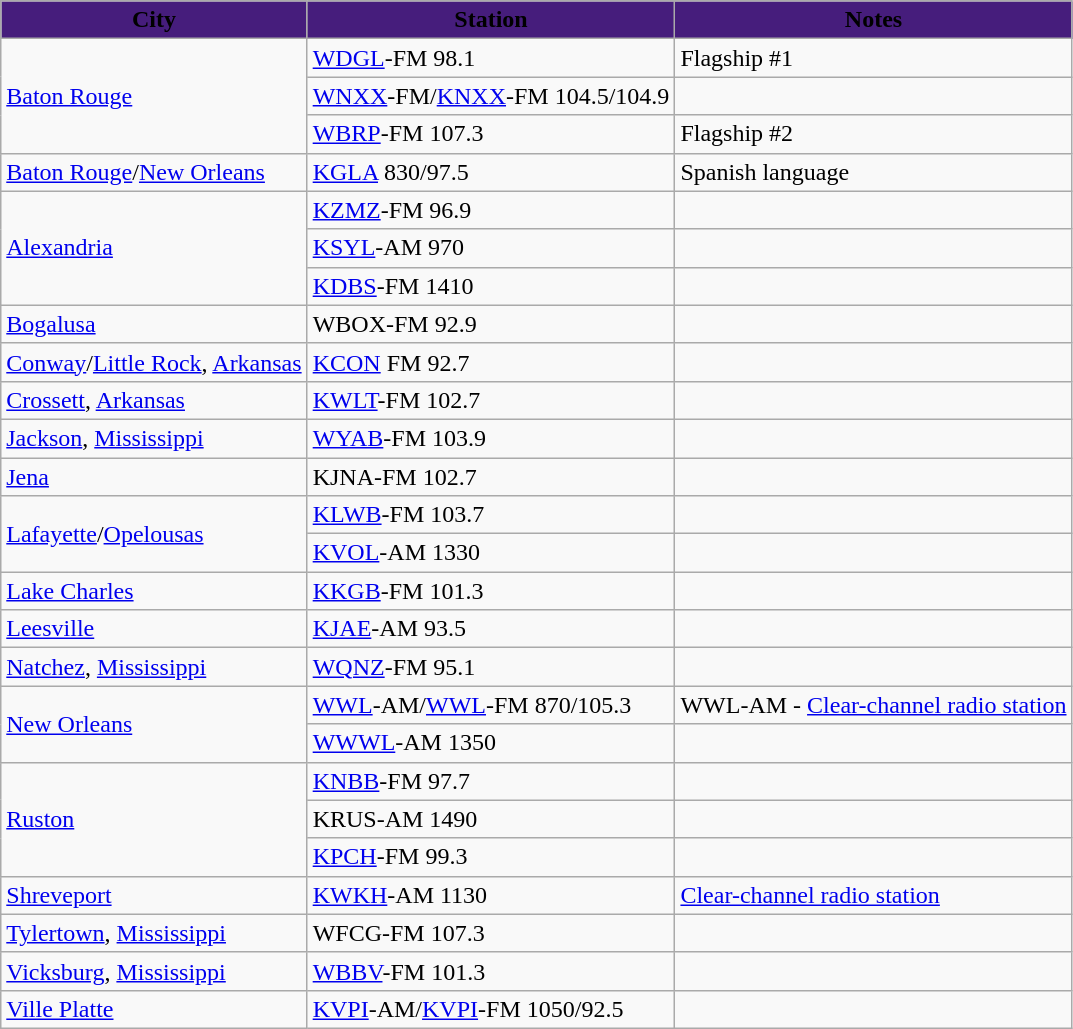<table class="wikitable">
<tr>
<th style="background:#461d7c; text-align:center;"><span>City</span></th>
<th style="background:#461d7c; text-align:center;"><span>Station</span></th>
<th style="background:#461d7c; text-align:center;"><span>Notes</span></th>
</tr>
<tr>
<td rowspan=3><a href='#'>Baton Rouge</a></td>
<td><a href='#'>WDGL</a>-FM 98.1</td>
<td>Flagship #1</td>
</tr>
<tr>
<td><a href='#'>WNXX</a>-FM/<a href='#'>KNXX</a>-FM 104.5/104.9</td>
<td></td>
</tr>
<tr>
<td><a href='#'>WBRP</a>-FM 107.3</td>
<td>Flagship #2</td>
</tr>
<tr>
<td><a href='#'>Baton Rouge</a>/<a href='#'>New Orleans</a></td>
<td><a href='#'>KGLA</a> 830/97.5</td>
<td>Spanish language</td>
</tr>
<tr>
<td rowspan=3><a href='#'>Alexandria</a></td>
<td><a href='#'>KZMZ</a>-FM 96.9</td>
<td></td>
</tr>
<tr>
<td><a href='#'>KSYL</a>-AM 970</td>
<td></td>
</tr>
<tr>
<td><a href='#'>KDBS</a>-FM 1410</td>
<td></td>
</tr>
<tr>
<td><a href='#'>Bogalusa</a></td>
<td>WBOX-FM 92.9</td>
<td></td>
</tr>
<tr>
<td><a href='#'>Conway</a>/<a href='#'>Little Rock</a>, <a href='#'>Arkansas</a></td>
<td><a href='#'>KCON</a> FM 92.7</td>
<td></td>
</tr>
<tr>
<td><a href='#'>Crossett</a>, <a href='#'>Arkansas</a></td>
<td><a href='#'>KWLT</a>-FM 102.7</td>
<td></td>
</tr>
<tr>
<td><a href='#'>Jackson</a>, <a href='#'>Mississippi</a></td>
<td><a href='#'>WYAB</a>-FM 103.9</td>
<td></td>
</tr>
<tr>
<td><a href='#'>Jena</a></td>
<td>KJNA-FM 102.7</td>
<td></td>
</tr>
<tr>
<td rowspan=2><a href='#'>Lafayette</a>/<a href='#'>Opelousas</a></td>
<td><a href='#'>KLWB</a>-FM 103.7</td>
<td></td>
</tr>
<tr>
<td><a href='#'>KVOL</a>-AM 1330</td>
<td></td>
</tr>
<tr>
<td><a href='#'>Lake Charles</a></td>
<td><a href='#'>KKGB</a>-FM 101.3</td>
<td></td>
</tr>
<tr>
<td><a href='#'>Leesville</a></td>
<td><a href='#'>KJAE</a>-AM 93.5</td>
<td></td>
</tr>
<tr>
<td><a href='#'>Natchez</a>, <a href='#'>Mississippi</a></td>
<td><a href='#'>WQNZ</a>-FM 95.1</td>
<td></td>
</tr>
<tr>
<td rowspan=2><a href='#'>New Orleans</a></td>
<td><a href='#'>WWL</a>-AM/<a href='#'>WWL</a>-FM 870/105.3</td>
<td>WWL-AM - <a href='#'>Clear-channel radio station</a></td>
</tr>
<tr>
<td><a href='#'>WWWL</a>-AM 1350</td>
<td></td>
</tr>
<tr>
<td rowspan=3><a href='#'>Ruston</a></td>
<td><a href='#'>KNBB</a>-FM 97.7</td>
<td></td>
</tr>
<tr>
<td>KRUS-AM 1490</td>
<td></td>
</tr>
<tr>
<td><a href='#'>KPCH</a>-FM 99.3</td>
<td></td>
</tr>
<tr>
<td><a href='#'>Shreveport</a></td>
<td><a href='#'>KWKH</a>-AM 1130</td>
<td><a href='#'>Clear-channel radio station</a></td>
</tr>
<tr>
<td><a href='#'>Tylertown</a>, <a href='#'>Mississippi</a></td>
<td>WFCG-FM 107.3</td>
<td></td>
</tr>
<tr>
<td><a href='#'>Vicksburg</a>, <a href='#'>Mississippi</a></td>
<td><a href='#'>WBBV</a>-FM 101.3</td>
<td></td>
</tr>
<tr>
<td><a href='#'>Ville Platte</a></td>
<td><a href='#'>KVPI</a>-AM/<a href='#'>KVPI</a>-FM 1050/92.5</td>
<td></td>
</tr>
</table>
